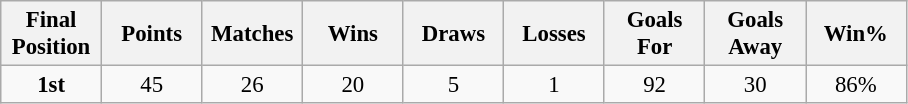<table class="wikitable" style="font-size: 95%; text-align: center;">
<tr>
<th width=60>Final Position</th>
<th width=60>Points</th>
<th width=60>Matches</th>
<th width=60>Wins</th>
<th width=60>Draws</th>
<th width=60>Losses</th>
<th width=60>Goals For</th>
<th width=60>Goals Away</th>
<th width=60>Win%</th>
</tr>
<tr>
<td><strong>1st</strong></td>
<td>45</td>
<td>26</td>
<td>20</td>
<td>5</td>
<td>1</td>
<td>92</td>
<td>30</td>
<td>86%</td>
</tr>
</table>
